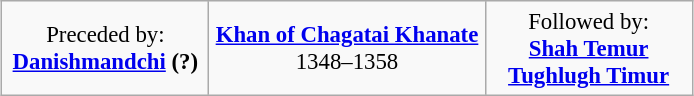<table align=center border=1 cellspacing=0 cellpadding=4 style="background: #f9f9f9; text-align:center; border:1px solid #aaa;border-collapse:collapse;font-size:95%">
<tr>
<td width="30%" align="center">Preceded by:<br><strong><a href='#'>Danishmandchi</a> (?)</strong></td>
<td width="40%" align="center"><strong><a href='#'>Khan of Chagatai Khanate</a></strong><br>1348–1358</td>
<td width="30%" align="center">Followed by:<br><strong><a href='#'>Shah Temur</a></strong><br><strong><a href='#'>Tughlugh Timur</a></strong></td>
</tr>
</table>
